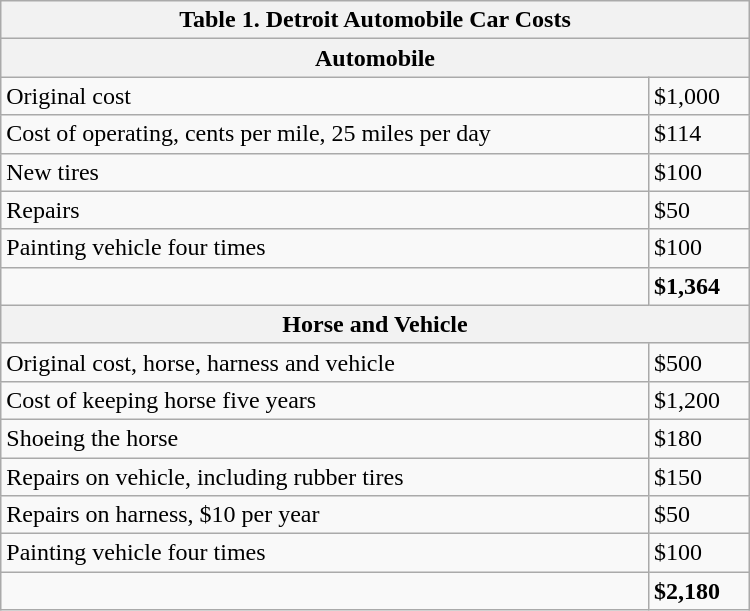<table class="wikitable" width="500px">
<tr>
<th colspan="2"><div>Table 1. Detroit Automobile Car Costs</div></th>
</tr>
<tr>
<th colspan="2"><div>Automobile</div></th>
</tr>
<tr>
<td>Original cost</td>
<td>$1,000</td>
</tr>
<tr>
<td>Cost of operating,  cents per mile, 25 miles per day</td>
<td>$114</td>
</tr>
<tr>
<td>New tires</td>
<td>$100</td>
</tr>
<tr>
<td>Repairs</td>
<td>$50</td>
</tr>
<tr>
<td>Painting vehicle four times</td>
<td>$100</td>
</tr>
<tr>
<td></td>
<td><strong>$1,364</strong></td>
</tr>
<tr>
<th colspan="2"><div>Horse and Vehicle</div></th>
</tr>
<tr>
<td>Original cost, horse, harness and vehicle</td>
<td>$500</td>
</tr>
<tr>
<td>Cost of keeping horse five years</td>
<td>$1,200</td>
</tr>
<tr>
<td>Shoeing the horse</td>
<td>$180</td>
</tr>
<tr>
<td>Repairs on vehicle, including rubber tires</td>
<td>$150</td>
</tr>
<tr>
<td>Repairs on harness, $10 per year</td>
<td>$50</td>
</tr>
<tr>
<td>Painting vehicle four times</td>
<td>$100</td>
</tr>
<tr>
<td></td>
<td><strong>$2,180</strong></td>
</tr>
</table>
